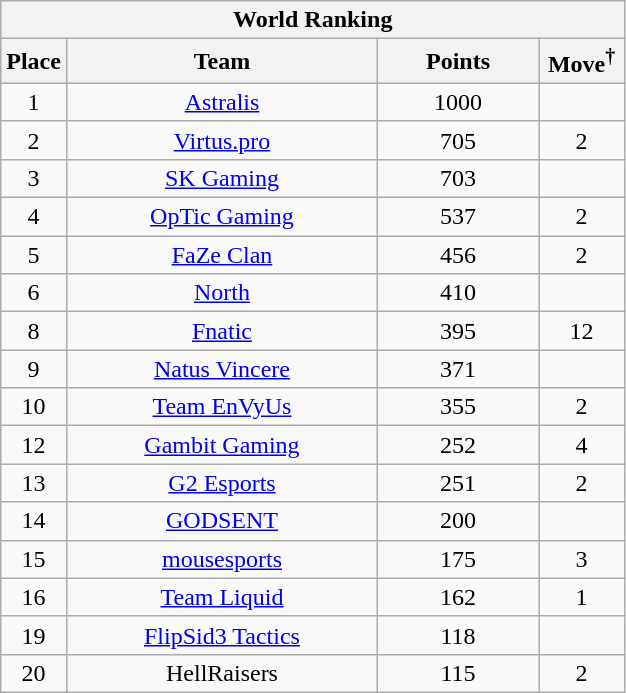<table class="wikitable" style="text-align: center;">
<tr>
<th colspan=5>World Ranking</th>
</tr>
<tr>
<th width="30px">Place</th>
<th width="200px">Team</th>
<th width="100px">Points</th>
<th width="50px">Move<sup>†</sup></th>
</tr>
<tr>
<td>1</td>
<td><a href='#'>Astralis</a></td>
<td>1000</td>
<td></td>
</tr>
<tr>
<td>2</td>
<td><a href='#'>Virtus.pro</a></td>
<td>705</td>
<td> 2</td>
</tr>
<tr>
<td>3</td>
<td><a href='#'>SK Gaming</a></td>
<td>703</td>
<td></td>
</tr>
<tr>
<td>4</td>
<td><a href='#'>OpTic Gaming</a></td>
<td>537</td>
<td> 2</td>
</tr>
<tr>
<td>5</td>
<td><a href='#'>FaZe Clan</a></td>
<td>456</td>
<td> 2</td>
</tr>
<tr>
<td>6</td>
<td><a href='#'>North</a></td>
<td>410</td>
<td></td>
</tr>
<tr>
<td>8</td>
<td><a href='#'>Fnatic</a></td>
<td>395</td>
<td> 12</td>
</tr>
<tr>
<td>9</td>
<td><a href='#'>Natus Vincere</a></td>
<td>371</td>
<td></td>
</tr>
<tr>
<td>10</td>
<td><a href='#'>Team EnVyUs</a></td>
<td>355</td>
<td> 2</td>
</tr>
<tr>
<td>12</td>
<td><a href='#'>Gambit Gaming</a></td>
<td>252</td>
<td> 4</td>
</tr>
<tr>
<td>13</td>
<td><a href='#'>G2 Esports</a></td>
<td>251</td>
<td> 2</td>
</tr>
<tr>
<td>14</td>
<td><a href='#'>GODSENT</a></td>
<td>200</td>
<td></td>
</tr>
<tr>
<td>15</td>
<td><a href='#'>mousesports</a></td>
<td>175</td>
<td> 3</td>
</tr>
<tr>
<td>16</td>
<td><a href='#'>Team Liquid</a></td>
<td>162</td>
<td> 1</td>
</tr>
<tr>
<td>19</td>
<td><a href='#'>FlipSid3 Tactics</a></td>
<td>118</td>
<td></td>
</tr>
<tr>
<td>20</td>
<td>HellRaisers</td>
<td>115</td>
<td> 2</td>
</tr>
</table>
